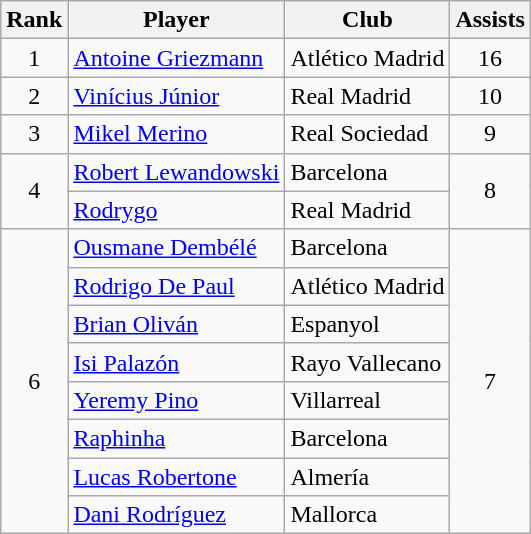<table class="wikitable" style="text-align:center">
<tr>
<th>Rank</th>
<th>Player</th>
<th>Club</th>
<th>Assists</th>
</tr>
<tr>
<td>1</td>
<td align="left"> <a href='#'>Antoine Griezmann</a></td>
<td align="left">Atlético Madrid</td>
<td>16</td>
</tr>
<tr>
<td>2</td>
<td align="left"> <a href='#'>Vinícius Júnior</a></td>
<td align="left">Real Madrid</td>
<td>10</td>
</tr>
<tr>
<td>3</td>
<td align="left"> <a href='#'>Mikel Merino</a></td>
<td align="left">Real Sociedad</td>
<td>9</td>
</tr>
<tr>
<td rowspan="2">4</td>
<td align="left"> <a href='#'>Robert Lewandowski</a></td>
<td align="left">Barcelona</td>
<td rowspan="2">8</td>
</tr>
<tr>
<td align="left"> <a href='#'>Rodrygo</a></td>
<td align="left">Real Madrid</td>
</tr>
<tr>
<td rowspan="8">6</td>
<td align="left"> <a href='#'>Ousmane Dembélé</a></td>
<td align="left">Barcelona</td>
<td rowspan="8">7</td>
</tr>
<tr>
<td align="left"> <a href='#'>Rodrigo De Paul</a></td>
<td align="left">Atlético Madrid</td>
</tr>
<tr>
<td align="left"> <a href='#'>Brian Oliván</a></td>
<td align="left">Espanyol</td>
</tr>
<tr>
<td align="left"> <a href='#'>Isi Palazón</a></td>
<td align="left">Rayo Vallecano</td>
</tr>
<tr>
<td align="left"> <a href='#'>Yeremy Pino</a></td>
<td align="left">Villarreal</td>
</tr>
<tr>
<td align="left"> <a href='#'>Raphinha</a></td>
<td align="left">Barcelona</td>
</tr>
<tr>
<td align="left"> <a href='#'>Lucas Robertone</a></td>
<td align="left">Almería</td>
</tr>
<tr>
<td align="left"> <a href='#'>Dani Rodríguez</a></td>
<td align="left">Mallorca</td>
</tr>
</table>
